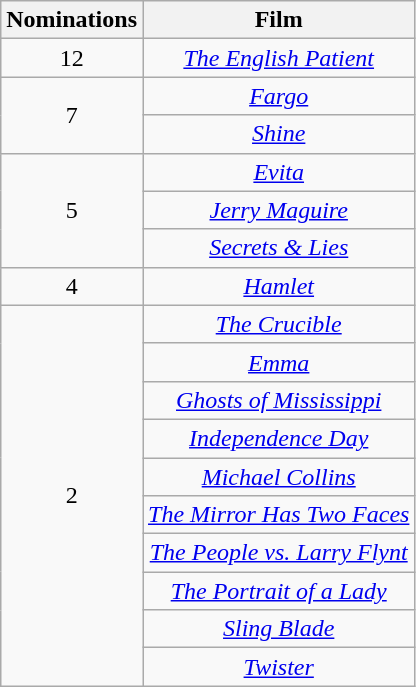<table class="wikitable plainrowheaders" style="text-align: center;">
<tr>
<th scope="col" width="55">Nominations</th>
<th scope="col" align="center">Film</th>
</tr>
<tr>
<td>12</td>
<td><em><a href='#'>The English Patient</a></em></td>
</tr>
<tr>
<td rowspan=2>7</td>
<td><em><a href='#'>Fargo</a></em></td>
</tr>
<tr>
<td><em><a href='#'>Shine</a></em></td>
</tr>
<tr>
<td rowspan=3>5</td>
<td><em><a href='#'>Evita</a></em></td>
</tr>
<tr>
<td><em><a href='#'>Jerry Maguire</a></em></td>
</tr>
<tr>
<td><em><a href='#'>Secrets & Lies</a></em></td>
</tr>
<tr>
<td>4</td>
<td><em><a href='#'>Hamlet</a></em></td>
</tr>
<tr>
<td rowspan=10>2</td>
<td><em><a href='#'>The Crucible</a></em></td>
</tr>
<tr>
<td><em><a href='#'>Emma</a></em></td>
</tr>
<tr>
<td><em><a href='#'>Ghosts of Mississippi</a></em></td>
</tr>
<tr>
<td><em><a href='#'>Independence Day</a></em></td>
</tr>
<tr>
<td><em><a href='#'>Michael Collins</a></em></td>
</tr>
<tr>
<td><em><a href='#'>The Mirror Has Two Faces</a></em></td>
</tr>
<tr>
<td><em><a href='#'>The People vs. Larry Flynt</a></em></td>
</tr>
<tr>
<td><em><a href='#'>The Portrait of a Lady</a></em></td>
</tr>
<tr>
<td><em><a href='#'>Sling Blade</a></em></td>
</tr>
<tr>
<td><em><a href='#'>Twister</a></em></td>
</tr>
</table>
